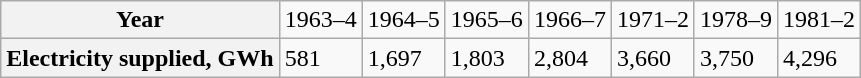<table class="wikitable">
<tr>
<th>Year</th>
<td>1963–4</td>
<td>1964–5</td>
<td>1965–6</td>
<td>1966–7</td>
<td>1971–2</td>
<td>1978–9</td>
<td>1981–2</td>
</tr>
<tr>
<th>Electricity supplied, GWh</th>
<td>581</td>
<td>1,697</td>
<td>1,803</td>
<td>2,804</td>
<td>3,660</td>
<td>3,750</td>
<td>4,296</td>
</tr>
</table>
